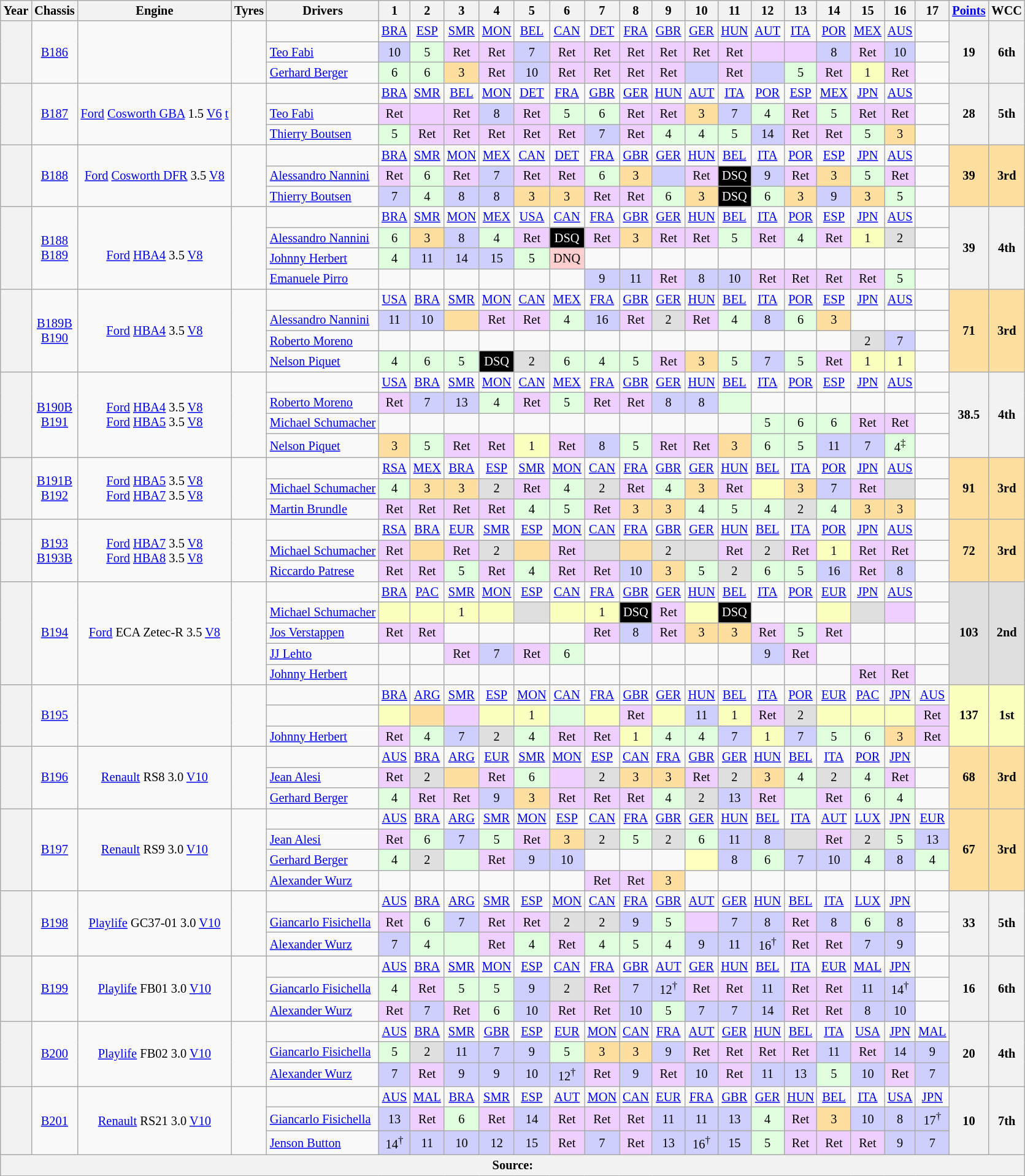<table class="wikitable" style="text-align:center; font-size:85%">
<tr>
<th>Year</th>
<th>Chassis</th>
<th>Engine</th>
<th>Tyres</th>
<th>Drivers</th>
<th>1</th>
<th>2</th>
<th>3</th>
<th>4</th>
<th>5</th>
<th>6</th>
<th>7</th>
<th>8</th>
<th>9</th>
<th>10</th>
<th>11</th>
<th>12</th>
<th>13</th>
<th>14</th>
<th>15</th>
<th>16</th>
<th>17</th>
<th><a href='#'>Points</a></th>
<th>WCC</th>
</tr>
<tr>
<th rowspan=3></th>
<td rowspan=3><a href='#'>B186</a></td>
<td rowspan=3></td>
<td rowspan=3></td>
<td></td>
<td><a href='#'>BRA</a></td>
<td><a href='#'>ESP</a></td>
<td><a href='#'>SMR</a></td>
<td><a href='#'>MON</a></td>
<td><a href='#'>BEL</a></td>
<td><a href='#'>CAN</a></td>
<td><a href='#'>DET</a></td>
<td><a href='#'>FRA</a></td>
<td><a href='#'>GBR</a></td>
<td><a href='#'>GER</a></td>
<td><a href='#'>HUN</a></td>
<td><a href='#'>AUT</a></td>
<td><a href='#'>ITA</a></td>
<td><a href='#'>POR</a></td>
<td><a href='#'>MEX</a></td>
<td><a href='#'>AUS</a></td>
<td></td>
<th rowspan="3">19</th>
<th rowspan="3">6th</th>
</tr>
<tr>
<td align=left> <a href='#'>Teo Fabi</a></td>
<td style="background:#cfcfff;">10</td>
<td style="background:#dfffdf;">5</td>
<td style="background:#efcfff;">Ret</td>
<td style="background:#efcfff;">Ret</td>
<td style="background:#cfcfff;">7</td>
<td style="background:#efcfff;">Ret</td>
<td style="background:#efcfff;">Ret</td>
<td style="background:#efcfff;">Ret</td>
<td style="background:#efcfff;">Ret</td>
<td style="background:#efcfff;">Ret</td>
<td style="background:#efcfff;">Ret</td>
<td style="background:#efcfff;"></td>
<td style="background:#efcfff;"></td>
<td style="background:#cfcfff;">8</td>
<td style="background:#efcfff;">Ret</td>
<td style="background:#cfcfff;">10</td>
<td></td>
</tr>
<tr>
<td align=left> <a href='#'>Gerhard Berger</a></td>
<td style="background:#dfffdf;">6</td>
<td style="background:#dfffdf;">6</td>
<td style="background:#ffdf9f;">3</td>
<td style="background:#efcfff;">Ret</td>
<td style="background:#cfcfff;">10</td>
<td style="background:#efcfff;">Ret</td>
<td style="background:#efcfff;">Ret</td>
<td style="background:#efcfff;">Ret</td>
<td style="background:#efcfff;">Ret</td>
<td style="background:#cfcfff;"></td>
<td style="background:#efcfff;">Ret</td>
<td style="background:#cfcfff;"></td>
<td style="background:#dfffdf;">5</td>
<td style="background:#efcfff;">Ret</td>
<td style="background:#fbffbf;">1</td>
<td style="background:#efcfff;">Ret</td>
<td></td>
</tr>
<tr>
<th rowspan=3></th>
<td rowspan=3><a href='#'>B187</a></td>
<td rowspan=3><a href='#'>Ford</a> <a href='#'>Cosworth GBA</a> 1.5 <a href='#'>V6</a> <a href='#'>t</a></td>
<td rowspan=3></td>
<td></td>
<td><a href='#'>BRA</a></td>
<td><a href='#'>SMR</a></td>
<td><a href='#'>BEL</a></td>
<td><a href='#'>MON</a></td>
<td><a href='#'>DET</a></td>
<td><a href='#'>FRA</a></td>
<td><a href='#'>GBR</a></td>
<td><a href='#'>GER</a></td>
<td><a href='#'>HUN</a></td>
<td><a href='#'>AUT</a></td>
<td><a href='#'>ITA</a></td>
<td><a href='#'>POR</a></td>
<td><a href='#'>ESP</a></td>
<td><a href='#'>MEX</a></td>
<td><a href='#'>JPN</a></td>
<td><a href='#'>AUS</a></td>
<td></td>
<th rowspan="3">28</th>
<th rowspan="3">5th</th>
</tr>
<tr>
<td align=left> <a href='#'>Teo Fabi</a></td>
<td style="background:#efcfff;">Ret</td>
<td style="background:#efcfff;"></td>
<td style="background:#efcfff;">Ret</td>
<td style="background:#cfcfff;">8</td>
<td style="background:#efcfff;">Ret</td>
<td style="background:#dfffdf;">5</td>
<td style="background:#dfffdf;">6</td>
<td style="background:#efcfff;">Ret</td>
<td style="background:#efcfff;">Ret</td>
<td style="background:#ffdf9f;">3</td>
<td style="background:#cfcfff;">7</td>
<td style="background:#dfffdf;">4</td>
<td style="background:#efcfff;">Ret</td>
<td style="background:#dfffdf;">5</td>
<td style="background:#efcfff;">Ret</td>
<td style="background:#efcfff;">Ret</td>
<td></td>
</tr>
<tr>
<td align=left> <a href='#'>Thierry Boutsen</a></td>
<td style="background:#dfffdf;">5</td>
<td style="background:#efcfff;">Ret</td>
<td style="background:#efcfff;">Ret</td>
<td style="background:#efcfff;">Ret</td>
<td style="background:#efcfff;">Ret</td>
<td style="background:#efcfff;">Ret</td>
<td style="background:#cfcfff;">7</td>
<td style="background:#efcfff;">Ret</td>
<td style="background:#dfffdf;">4</td>
<td style="background:#dfffdf;">4</td>
<td style="background:#dfffdf;">5</td>
<td style="background:#cfcfff;">14</td>
<td style="background:#efcfff;">Ret</td>
<td style="background:#efcfff;">Ret</td>
<td style="background:#dfffdf;">5</td>
<td style="background:#ffdf9f;">3</td>
<td></td>
</tr>
<tr>
<th rowspan=3></th>
<td rowspan=3><a href='#'>B188</a></td>
<td rowspan=3><a href='#'>Ford</a> <a href='#'>Cosworth DFR</a> 3.5 <a href='#'>V8</a></td>
<td rowspan=3></td>
<td></td>
<td><a href='#'>BRA</a></td>
<td><a href='#'>SMR</a></td>
<td><a href='#'>MON</a></td>
<td><a href='#'>MEX</a></td>
<td><a href='#'>CAN</a></td>
<td><a href='#'>DET</a></td>
<td><a href='#'>FRA</a></td>
<td><a href='#'>GBR</a></td>
<td><a href='#'>GER</a></td>
<td><a href='#'>HUN</a></td>
<td><a href='#'>BEL</a></td>
<td><a href='#'>ITA</a></td>
<td><a href='#'>POR</a></td>
<td><a href='#'>ESP</a></td>
<td><a href='#'>JPN</a></td>
<td><a href='#'>AUS</a></td>
<td></td>
<td rowspan="3" style="background:#ffdf9f;"><strong>39</strong></td>
<td rowspan="3" style="background:#ffdf9f;"><strong>3rd</strong></td>
</tr>
<tr>
<td align=left> <a href='#'>Alessandro Nannini</a></td>
<td style="background:#efcfff;">Ret</td>
<td style="background:#dfffdf;">6</td>
<td style="background:#efcfff;">Ret</td>
<td style="background:#cfcfff;">7</td>
<td style="background:#efcfff;">Ret</td>
<td style="background:#efcfff;">Ret</td>
<td style="background:#dfffdf;">6</td>
<td style="background:#ffdf9f;">3</td>
<td style="background:#cfcfff;"></td>
<td style="background:#efcfff;">Ret</td>
<td style="background:#000; color:white;">DSQ</td>
<td style="background:#cfcfff;">9</td>
<td style="background:#efcfff;">Ret</td>
<td style="background:#ffdf9f;">3</td>
<td style="background:#dfffdf;">5</td>
<td style="background:#efcfff;">Ret</td>
<td></td>
</tr>
<tr>
<td align=left> <a href='#'>Thierry Boutsen</a></td>
<td style="background:#cfcfff;">7</td>
<td style="background:#dfffdf;">4</td>
<td style="background:#cfcfff;">8</td>
<td style="background:#cfcfff;">8</td>
<td style="background:#ffdf9f;">3</td>
<td style="background:#ffdf9f;">3</td>
<td style="background:#efcfff;">Ret</td>
<td style="background:#efcfff;">Ret</td>
<td style="background:#dfffdf;">6</td>
<td style="background:#ffdf9f;">3</td>
<td style="background:#000; color:white;">DSQ</td>
<td style="background:#dfffdf;">6</td>
<td style="background:#ffdf9f;">3</td>
<td style="background:#cfcfff;">9</td>
<td style="background:#ffdf9f;">3</td>
<td style="background:#dfffdf;">5</td>
<td></td>
</tr>
<tr>
<th rowspan=4></th>
<td rowspan=4><a href='#'>B188</a><br><a href='#'>B189</a></td>
<td rowspan=4><br><a href='#'>Ford</a> <a href='#'>HBA4</a> 3.5 <a href='#'>V8</a></td>
<td rowspan=4></td>
<td></td>
<td><a href='#'>BRA</a></td>
<td><a href='#'>SMR</a></td>
<td><a href='#'>MON</a></td>
<td><a href='#'>MEX</a></td>
<td><a href='#'>USA</a></td>
<td><a href='#'>CAN</a></td>
<td><a href='#'>FRA</a></td>
<td><a href='#'>GBR</a></td>
<td><a href='#'>GER</a></td>
<td><a href='#'>HUN</a></td>
<td><a href='#'>BEL</a></td>
<td><a href='#'>ITA</a></td>
<td><a href='#'>POR</a></td>
<td><a href='#'>ESP</a></td>
<td><a href='#'>JPN</a></td>
<td><a href='#'>AUS</a></td>
<td></td>
<th rowspan="4">39</th>
<th rowspan="4">4th</th>
</tr>
<tr>
<td align=left> <a href='#'>Alessandro Nannini</a></td>
<td style="background:#dfffdf;">6</td>
<td style="background:#ffdf9f;">3</td>
<td style="background:#cfcfff;">8</td>
<td style="background:#dfffdf;">4</td>
<td style="background:#efcfff;">Ret</td>
<td style="background:#000; color:white;">DSQ</td>
<td style="background:#efcfff;">Ret</td>
<td style="background:#ffdf9f;">3</td>
<td style="background:#efcfff;">Ret</td>
<td style="background:#efcfff;">Ret</td>
<td style="background:#dfffdf;">5</td>
<td style="background:#efcfff;">Ret</td>
<td style="background:#dfffdf;">4</td>
<td style="background:#efcfff;">Ret</td>
<td style="background:#fbffbf;">1</td>
<td style="background:#dfdfdf;">2</td>
<td></td>
</tr>
<tr>
<td align=left> <a href='#'>Johnny Herbert</a></td>
<td style="background:#dfffdf;">4</td>
<td style="background:#cfcfff;">11</td>
<td style="background:#cfcfff;">14</td>
<td style="background:#cfcfff;">15</td>
<td style="background:#dfffdf;">5</td>
<td style="background:#ffcfcf;">DNQ</td>
<td></td>
<td></td>
<td></td>
<td></td>
<td></td>
<td></td>
<td></td>
<td></td>
<td></td>
<td></td>
<td></td>
</tr>
<tr>
<td align=left> <a href='#'>Emanuele Pirro</a></td>
<td></td>
<td></td>
<td></td>
<td></td>
<td></td>
<td></td>
<td style="background:#cfcfff;">9</td>
<td style="background:#cfcfff;">11</td>
<td style="background:#efcfff;">Ret</td>
<td style="background:#cfcfff;">8</td>
<td style="background:#cfcfff;">10</td>
<td style="background:#efcfff;">Ret</td>
<td style="background:#efcfff;">Ret</td>
<td style="background:#efcfff;">Ret</td>
<td style="background:#efcfff;">Ret</td>
<td style="background:#dfffdf;">5</td>
<td></td>
</tr>
<tr>
<th rowspan=4></th>
<td rowspan=4><a href='#'>B189B</a><br><a href='#'>B190</a></td>
<td rowspan=4><a href='#'>Ford</a> <a href='#'>HBA4</a> 3.5 <a href='#'>V8</a></td>
<td rowspan=4></td>
<td></td>
<td><a href='#'>USA</a></td>
<td><a href='#'>BRA</a></td>
<td><a href='#'>SMR</a></td>
<td><a href='#'>MON</a></td>
<td><a href='#'>CAN</a></td>
<td><a href='#'>MEX</a></td>
<td><a href='#'>FRA</a></td>
<td><a href='#'>GBR</a></td>
<td><a href='#'>GER</a></td>
<td><a href='#'>HUN</a></td>
<td><a href='#'>BEL</a></td>
<td><a href='#'>ITA</a></td>
<td><a href='#'>POR</a></td>
<td><a href='#'>ESP</a></td>
<td><a href='#'>JPN</a></td>
<td><a href='#'>AUS</a></td>
<td></td>
<td rowspan="4" style="background:#ffdf9f;"><strong>71</strong></td>
<td rowspan="4" style="background:#ffdf9f;"><strong>3rd</strong></td>
</tr>
<tr>
<td align=left> <a href='#'>Alessandro Nannini</a></td>
<td style="background:#cfcfff;">11</td>
<td style="background:#cfcfff;">10</td>
<td style="background:#ffdf9f;"></td>
<td style="background:#efcfff;">Ret</td>
<td style="background:#efcfff;">Ret</td>
<td style="background:#dfffdf;">4</td>
<td style="background:#cfcfff;">16</td>
<td style="background:#efcfff;">Ret</td>
<td style="background:#dfdfdf;">2</td>
<td style="background:#efcfff;">Ret</td>
<td style="background:#dfffdf;">4</td>
<td style="background:#cfcfff;">8</td>
<td style="background:#dfffdf;">6</td>
<td style="background:#ffdf9f;">3</td>
<td></td>
<td></td>
<td></td>
</tr>
<tr>
<td align=left> <a href='#'>Roberto Moreno</a></td>
<td></td>
<td></td>
<td></td>
<td></td>
<td></td>
<td></td>
<td></td>
<td></td>
<td></td>
<td></td>
<td></td>
<td></td>
<td></td>
<td></td>
<td style="background:#dfdfdf;">2</td>
<td style="background:#cfcfff;">7</td>
<td></td>
</tr>
<tr>
<td align=left> <a href='#'>Nelson Piquet</a></td>
<td style="background:#dfffdf;">4</td>
<td style="background:#dfffdf;">6</td>
<td style="background:#dfffdf;">5</td>
<td style="background:#000; color:white;">DSQ</td>
<td style="background:#dfdfdf;">2</td>
<td style="background:#dfffdf;">6</td>
<td style="background:#dfffdf;">4</td>
<td style="background:#dfffdf;">5</td>
<td style="background:#efcfff;">Ret</td>
<td style="background:#ffdf9f;">3</td>
<td style="background:#dfffdf;">5</td>
<td style="background:#cfcfff;">7</td>
<td style="background:#dfffdf;">5</td>
<td style="background:#efcfff;">Ret</td>
<td style="background:#fbffbf;">1</td>
<td style="background:#fbffbf;">1</td>
<td></td>
</tr>
<tr>
<th rowspan=4></th>
<td rowspan=4><a href='#'>B190B</a><br><a href='#'>B191</a></td>
<td rowspan=4><a href='#'>Ford</a> <a href='#'>HBA4</a> 3.5 <a href='#'>V8</a><br><a href='#'>Ford</a> <a href='#'>HBA5</a> 3.5 <a href='#'>V8</a></td>
<td rowspan=4></td>
<td></td>
<td><a href='#'>USA</a></td>
<td><a href='#'>BRA</a></td>
<td><a href='#'>SMR</a></td>
<td><a href='#'>MON</a></td>
<td><a href='#'>CAN</a></td>
<td><a href='#'>MEX</a></td>
<td><a href='#'>FRA</a></td>
<td><a href='#'>GBR</a></td>
<td><a href='#'>GER</a></td>
<td><a href='#'>HUN</a></td>
<td><a href='#'>BEL</a></td>
<td><a href='#'>ITA</a></td>
<td><a href='#'>POR</a></td>
<td><a href='#'>ESP</a></td>
<td><a href='#'>JPN</a></td>
<td><a href='#'>AUS</a></td>
<td></td>
<th rowspan="4">38.5</th>
<th rowspan="4">4th</th>
</tr>
<tr>
<td align=left> <a href='#'>Roberto Moreno</a></td>
<td style="background:#efcfff;">Ret</td>
<td style="background:#cfcfff;">7</td>
<td style="background:#cfcfff;">13</td>
<td style="background:#dfffdf;">4</td>
<td style="background:#efcfff;">Ret</td>
<td style="background:#dfffdf;">5</td>
<td style="background:#efcfff;">Ret</td>
<td style="background:#efcfff;">Ret</td>
<td style="background:#cfcfff;">8</td>
<td style="background:#cfcfff;">8</td>
<td style="background:#dfffdf;"></td>
<td></td>
<td></td>
<td></td>
<td></td>
<td></td>
<td></td>
</tr>
<tr>
<td align=left> <a href='#'>Michael Schumacher</a></td>
<td></td>
<td></td>
<td></td>
<td></td>
<td></td>
<td></td>
<td></td>
<td></td>
<td></td>
<td></td>
<td></td>
<td style="background:#dfffdf;">5</td>
<td style="background:#dfffdf;">6</td>
<td style="background:#dfffdf;">6</td>
<td style="background:#efcfff;">Ret</td>
<td style="background:#efcfff;">Ret</td>
<td></td>
</tr>
<tr>
<td align=left> <a href='#'>Nelson Piquet</a></td>
<td style="background:#ffdf9f;">3</td>
<td style="background:#dfffdf;">5</td>
<td style="background:#efcfff;">Ret</td>
<td style="background:#efcfff;">Ret</td>
<td style="background:#fbffbf;">1</td>
<td style="background:#efcfff;">Ret</td>
<td style="background:#cfcfff;">8</td>
<td style="background:#dfffdf;">5</td>
<td style="background:#efcfff;">Ret</td>
<td style="background:#efcfff;">Ret</td>
<td style="background:#ffdf9f;">3</td>
<td style="background:#dfffdf;">6</td>
<td style="background:#dfffdf;">5</td>
<td style="background:#cfcfff;">11</td>
<td style="background:#cfcfff;">7</td>
<td style="background:#dfffdf;">4<sup>‡</sup></td>
<td></td>
</tr>
<tr>
<th rowspan=3></th>
<td rowspan=3><a href='#'>B191B</a><br><a href='#'>B192</a></td>
<td rowspan=3><a href='#'>Ford</a> <a href='#'>HBA5</a> 3.5 <a href='#'>V8</a><br><a href='#'>Ford</a> <a href='#'>HBA7</a> 3.5 <a href='#'>V8</a></td>
<td rowspan=3></td>
<td></td>
<td><a href='#'>RSA</a></td>
<td><a href='#'>MEX</a></td>
<td><a href='#'>BRA</a></td>
<td><a href='#'>ESP</a></td>
<td><a href='#'>SMR</a></td>
<td><a href='#'>MON</a></td>
<td><a href='#'>CAN</a></td>
<td><a href='#'>FRA</a></td>
<td><a href='#'>GBR</a></td>
<td><a href='#'>GER</a></td>
<td><a href='#'>HUN</a></td>
<td><a href='#'>BEL</a></td>
<td><a href='#'>ITA</a></td>
<td><a href='#'>POR</a></td>
<td><a href='#'>JPN</a></td>
<td><a href='#'>AUS</a></td>
<td></td>
<td rowspan="3" style="background:#ffdf9f;"><strong>91</strong></td>
<td rowspan="3" style="background:#ffdf9f;"><strong>3rd</strong></td>
</tr>
<tr>
<td align=left> <a href='#'>Michael Schumacher</a></td>
<td style="background:#dfffdf;">4</td>
<td style="background:#ffdf9f;">3</td>
<td style="background:#ffdf9f;">3</td>
<td style="background:#dfdfdf;">2</td>
<td style="background:#efcfff;">Ret</td>
<td style="background:#dfffdf;">4</td>
<td style="background:#dfdfdf;">2</td>
<td style="background:#efcfff;">Ret</td>
<td style="background:#dfffdf;">4</td>
<td style="background:#ffdf9f;">3</td>
<td style="background:#efcfff;">Ret</td>
<td style="background:#fbffbf;"></td>
<td style="background:#ffdf9f;">3</td>
<td style="background:#cfcfff;">7</td>
<td style="background:#efcfff;">Ret</td>
<td style="background:#dfdfdf;"></td>
<td></td>
</tr>
<tr>
<td align=left> <a href='#'>Martin Brundle</a></td>
<td style="background:#efcfff;">Ret</td>
<td style="background:#efcfff;">Ret</td>
<td style="background:#efcfff;">Ret</td>
<td style="background:#efcfff;">Ret</td>
<td style="background:#dfffdf;">4</td>
<td style="background:#dfffdf;">5</td>
<td style="background:#efcfff;">Ret</td>
<td style="background:#ffdf9f;">3</td>
<td style="background:#ffdf9f;">3</td>
<td style="background:#dfffdf;">4</td>
<td style="background:#dfffdf;">5</td>
<td style="background:#dfffdf;">4</td>
<td style="background:#dfdfdf;">2</td>
<td style="background:#dfffdf;">4</td>
<td style="background:#ffdf9f;">3</td>
<td style="background:#ffdf9f;">3</td>
<td></td>
</tr>
<tr>
<th rowspan=3></th>
<td rowspan=3><a href='#'>B193</a><br><a href='#'>B193B</a></td>
<td rowspan=3><a href='#'>Ford</a> <a href='#'>HBA7</a> 3.5 <a href='#'>V8</a><br><a href='#'>Ford</a> <a href='#'>HBA8</a> 3.5 <a href='#'>V8</a></td>
<td rowspan=3></td>
<td></td>
<td><a href='#'>RSA</a></td>
<td><a href='#'>BRA</a></td>
<td><a href='#'>EUR</a></td>
<td><a href='#'>SMR</a></td>
<td><a href='#'>ESP</a></td>
<td><a href='#'>MON</a></td>
<td><a href='#'>CAN</a></td>
<td><a href='#'>FRA</a></td>
<td><a href='#'>GBR</a></td>
<td><a href='#'>GER</a></td>
<td><a href='#'>HUN</a></td>
<td><a href='#'>BEL</a></td>
<td><a href='#'>ITA</a></td>
<td><a href='#'>POR</a></td>
<td><a href='#'>JPN</a></td>
<td><a href='#'>AUS</a></td>
<td></td>
<td rowspan="3" style="background:#ffdf9f;"><strong>72</strong></td>
<td rowspan="3" style="background:#ffdf9f;"><strong>3rd</strong></td>
</tr>
<tr>
<td align=left> <a href='#'>Michael Schumacher</a></td>
<td style="background:#efcfff;">Ret</td>
<td style="background:#ffdf9f;"></td>
<td style="background:#efcfff;">Ret</td>
<td style="background:#dfdfdf;">2</td>
<td style="background:#ffdf9f;"></td>
<td style="background:#efcfff;">Ret</td>
<td style="background:#dfdfdf;"></td>
<td style="background:#ffdf9f;"></td>
<td style="background:#dfdfdf;">2</td>
<td style="background:#dfdfdf;"></td>
<td style="background:#efcfff;">Ret</td>
<td style="background:#dfdfdf;">2</td>
<td style="background:#efcfff;">Ret</td>
<td style="background:#fbffbf;">1</td>
<td style="background:#efcfff;">Ret</td>
<td style="background:#efcfff;">Ret</td>
<td></td>
</tr>
<tr>
<td align=left> <a href='#'>Riccardo Patrese</a></td>
<td style="background:#efcfff;">Ret</td>
<td style="background:#efcfff;">Ret</td>
<td style="background:#dfffdf;">5</td>
<td style="background:#efcfff;">Ret</td>
<td style="background:#dfffdf;">4</td>
<td style="background:#efcfff;">Ret</td>
<td style="background:#efcfff;">Ret</td>
<td style="background:#cfcfff;">10</td>
<td style="background:#ffdf9f;">3</td>
<td style="background:#dfffdf;">5</td>
<td style="background:#dfdfdf;">2</td>
<td style="background:#dfffdf;">6</td>
<td style="background:#dfffdf;">5</td>
<td style="background:#cfcfff;">16</td>
<td style="background:#efcfff;">Ret</td>
<td style="background:#cfcfff;">8</td>
<td></td>
</tr>
<tr>
<th rowspan=5></th>
<td rowspan=5><a href='#'>B194</a></td>
<td rowspan=5><a href='#'>Ford</a> ECA Zetec-R 3.5 <a href='#'>V8</a></td>
<td rowspan=5></td>
<td></td>
<td><a href='#'>BRA</a></td>
<td><a href='#'>PAC</a></td>
<td><a href='#'>SMR</a></td>
<td><a href='#'>MON</a></td>
<td><a href='#'>ESP</a></td>
<td><a href='#'>CAN</a></td>
<td><a href='#'>FRA</a></td>
<td><a href='#'>GBR</a></td>
<td><a href='#'>GER</a></td>
<td><a href='#'>HUN</a></td>
<td><a href='#'>BEL</a></td>
<td><a href='#'>ITA</a></td>
<td><a href='#'>POR</a></td>
<td><a href='#'>EUR</a></td>
<td><a href='#'>JPN</a></td>
<td><a href='#'>AUS</a></td>
<td></td>
<td rowspan="5" style="background:#dfdfdf;"><strong>103</strong></td>
<td rowspan="5" style="background:#dfdfdf;"><strong>2nd</strong></td>
</tr>
<tr>
<td align=left> <a href='#'>Michael Schumacher</a></td>
<td style="background:#fbffbf;"></td>
<td style="background:#fbffbf;"></td>
<td style="background:#fbffbf;">1</td>
<td style="background:#fbffbf;"></td>
<td style="background:#dfdfdf;"></td>
<td style="background:#fbffbf;"></td>
<td style="background:#fbffbf;">1</td>
<td style="background:#000; color:white;">DSQ</td>
<td style="background:#efcfff;">Ret</td>
<td style="background:#fbffbf;"></td>
<td style="background:#000; color:white;">DSQ</td>
<td></td>
<td></td>
<td style="background:#fbffbf;"></td>
<td style="background:#dfdfdf;"></td>
<td style="background:#efcfff;"></td>
<td></td>
</tr>
<tr>
<td align=left> <a href='#'>Jos Verstappen</a></td>
<td style="background:#efcfff;">Ret</td>
<td style="background:#efcfff;">Ret</td>
<td></td>
<td></td>
<td></td>
<td></td>
<td style="background:#efcfff;">Ret</td>
<td style="background:#cfcfff;">8</td>
<td style="background:#efcfff;">Ret</td>
<td style="background:#ffdf9f;">3</td>
<td style="background:#ffdf9f;">3</td>
<td style="background:#efcfff;">Ret</td>
<td style="background:#dfffdf;">5</td>
<td style="background:#efcfff;">Ret</td>
<td></td>
<td></td>
<td></td>
</tr>
<tr>
<td align="left"> <a href='#'>JJ Lehto</a></td>
<td></td>
<td></td>
<td style="background:#efcfff;">Ret</td>
<td style="background:#cfcfff;">7</td>
<td style="background:#efcfff;">Ret</td>
<td style="background:#dfffdf;">6</td>
<td></td>
<td></td>
<td></td>
<td></td>
<td></td>
<td style="background:#cfcfff;">9</td>
<td style="background:#efcfff;">Ret</td>
<td></td>
<td></td>
<td></td>
<td></td>
</tr>
<tr>
<td align=left> <a href='#'>Johnny Herbert</a></td>
<td></td>
<td></td>
<td></td>
<td></td>
<td></td>
<td></td>
<td></td>
<td></td>
<td></td>
<td></td>
<td></td>
<td></td>
<td></td>
<td></td>
<td style="background:#efcfff;">Ret</td>
<td style="background:#efcfff;">Ret</td>
<td></td>
</tr>
<tr>
<th rowspan=3></th>
<td rowspan=3><a href='#'>B195</a></td>
<td rowspan=3></td>
<td rowspan=3></td>
<td></td>
<td><a href='#'>BRA</a></td>
<td><a href='#'>ARG</a></td>
<td><a href='#'>SMR</a></td>
<td><a href='#'>ESP</a></td>
<td><a href='#'>MON</a></td>
<td><a href='#'>CAN</a></td>
<td><a href='#'>FRA</a></td>
<td><a href='#'>GBR</a></td>
<td><a href='#'>GER</a></td>
<td><a href='#'>HUN</a></td>
<td><a href='#'>BEL</a></td>
<td><a href='#'>ITA</a></td>
<td><a href='#'>POR</a></td>
<td><a href='#'>EUR</a></td>
<td><a href='#'>PAC</a></td>
<td><a href='#'>JPN</a></td>
<td><a href='#'>AUS</a></td>
<td rowspan="3" style="background:#fbffbf;"><strong>137</strong></td>
<td rowspan="3" style="background:#fbffbf;"><strong>1st</strong></td>
</tr>
<tr>
<td align=left></td>
<td style="background:#fbffbf;"></td>
<td style="background:#ffdf9f;"></td>
<td style="background:#efcfff;"></td>
<td style="background:#fbffbf;"></td>
<td style="background:#fbffbf;">1</td>
<td style="background:#dfffdf;"></td>
<td style="background:#fbffbf;"></td>
<td style="background:#efcfff;">Ret</td>
<td style="background:#fbffbf;"></td>
<td style="background:#cfcfff;">11</td>
<td style="background:#fbffbf;">1</td>
<td style="background:#efcfff;">Ret</td>
<td style="background:#dfdfdf;">2</td>
<td style="background:#fbffbf;"></td>
<td style="background:#fbffbf;"></td>
<td style="background:#fbffbf;"></td>
<td style="background:#efcfff;">Ret</td>
</tr>
<tr>
<td align=left> <a href='#'>Johnny Herbert</a></td>
<td style="background:#efcfff;">Ret</td>
<td style="background:#dfffdf;">4</td>
<td style="background:#cfcfff;">7</td>
<td style="background:#dfdfdf;">2</td>
<td style="background:#dfffdf;">4</td>
<td style="background:#efcfff;">Ret</td>
<td style="background:#efcfff;">Ret</td>
<td style="background:#fbffbf;">1</td>
<td style="background:#dfffdf;">4</td>
<td style="background:#dfffdf;">4</td>
<td style="background:#cfcfff;">7</td>
<td style="background:#fbffbf;">1</td>
<td style="background:#cfcfff;">7</td>
<td style="background:#dfffdf;">5</td>
<td style="background:#dfffdf;">6</td>
<td style="background:#ffdf9f;">3</td>
<td style="background:#efcfff;">Ret</td>
</tr>
<tr>
<th rowspan=3></th>
<td rowspan=3><a href='#'>B196</a></td>
<td rowspan=3><a href='#'>Renault</a> RS8 3.0 <a href='#'>V10</a></td>
<td rowspan=3></td>
<td></td>
<td><a href='#'>AUS</a></td>
<td><a href='#'>BRA</a></td>
<td><a href='#'>ARG</a></td>
<td><a href='#'>EUR</a></td>
<td><a href='#'>SMR</a></td>
<td><a href='#'>MON</a></td>
<td><a href='#'>ESP</a></td>
<td><a href='#'>CAN</a></td>
<td><a href='#'>FRA</a></td>
<td><a href='#'>GBR</a></td>
<td><a href='#'>GER</a></td>
<td><a href='#'>HUN</a></td>
<td><a href='#'>BEL</a></td>
<td><a href='#'>ITA</a></td>
<td><a href='#'>POR</a></td>
<td><a href='#'>JPN</a></td>
<td></td>
<td rowspan="3" style="background:#ffdf9f;"><strong>68</strong></td>
<td rowspan="3" style="background:#ffdf9f;"><strong>3rd</strong></td>
</tr>
<tr>
<td align=left> <a href='#'>Jean Alesi</a></td>
<td style="background:#efcfff;">Ret</td>
<td style="background:#dfdfdf;">2</td>
<td style="background:#ffdf9f;"></td>
<td style="background:#efcfff;">Ret</td>
<td style="background:#dfffdf;">6</td>
<td style="background:#efcfff;"></td>
<td style="background:#dfdfdf;">2</td>
<td style="background:#ffdf9f;">3</td>
<td style="background:#ffdf9f;">3</td>
<td style="background:#efcfff;">Ret</td>
<td style="background:#dfdfdf;">2</td>
<td style="background:#ffdf9f;">3</td>
<td style="background:#dfffdf;">4</td>
<td style="background:#dfdfdf;">2</td>
<td style="background:#dfffdf;">4</td>
<td style="background:#efcfff;">Ret</td>
<td></td>
</tr>
<tr>
<td align=left> <a href='#'>Gerhard Berger</a></td>
<td style="background:#dfffdf;">4</td>
<td style="background:#efcfff;">Ret</td>
<td style="background:#efcfff;">Ret</td>
<td style="background:#cfcfff;">9</td>
<td style="background:#ffdf9f;">3</td>
<td style="background:#efcfff;">Ret</td>
<td style="background:#efcfff;">Ret</td>
<td style="background:#efcfff;">Ret</td>
<td style="background:#dfffdf;">4</td>
<td style="background:#dfdfdf;">2</td>
<td style="background:#cfcfff;">13</td>
<td style="background:#efcfff;">Ret</td>
<td style="background:#dfffdf;"></td>
<td style="background:#efcfff;">Ret</td>
<td style="background:#dfffdf;">6</td>
<td style="background:#dfffdf;">4</td>
<td></td>
</tr>
<tr>
<th rowspan=4></th>
<td rowspan=4><a href='#'>B197</a></td>
<td rowspan=4><a href='#'>Renault</a> RS9 3.0 <a href='#'>V10</a></td>
<td rowspan=4></td>
<td></td>
<td><a href='#'>AUS</a></td>
<td><a href='#'>BRA</a></td>
<td><a href='#'>ARG</a></td>
<td><a href='#'>SMR</a></td>
<td><a href='#'>MON</a></td>
<td><a href='#'>ESP</a></td>
<td><a href='#'>CAN</a></td>
<td><a href='#'>FRA</a></td>
<td><a href='#'>GBR</a></td>
<td><a href='#'>GER</a></td>
<td><a href='#'>HUN</a></td>
<td><a href='#'>BEL</a></td>
<td><a href='#'>ITA</a></td>
<td><a href='#'>AUT</a></td>
<td><a href='#'>LUX</a></td>
<td><a href='#'>JPN</a></td>
<td><a href='#'>EUR</a></td>
<td style="background:#ffdf9f;" rowspan="4"><strong>67</strong></td>
<td style="background:#ffdf9f;" rowspan="4"><strong>3rd</strong></td>
</tr>
<tr>
<td align=left> <a href='#'>Jean Alesi</a></td>
<td style="background:#efcfff;">Ret</td>
<td style="background:#dfffdf;">6</td>
<td style="background:#cfcfff;">7</td>
<td style="background:#dfffdf;">5</td>
<td style="background:#efcfff;">Ret</td>
<td style="background:#ffdf9f;">3</td>
<td style="background:#dfdfdf;">2</td>
<td style="background:#dfffdf;">5</td>
<td style="background:#dfdfdf;">2</td>
<td style="background:#dfffdf;">6</td>
<td style="background:#cfcfff;">11</td>
<td style="background:#cfcfff;">8</td>
<td style="background:#dfdfdf;"></td>
<td style="background:#efcfff;">Ret</td>
<td style="background:#dfdfdf;">2</td>
<td style="background:#dfffdf;">5</td>
<td style="background:#cfcfff;">13</td>
</tr>
<tr>
<td align=left> <a href='#'>Gerhard Berger</a></td>
<td style="background:#dfffdf;">4</td>
<td style="background:#dfdfdf;">2</td>
<td style="background:#dfffdf;"></td>
<td style="background:#efcfff;">Ret</td>
<td style="background:#cfcfff;">9</td>
<td style="background:#cfcfff;">10</td>
<td></td>
<td></td>
<td></td>
<td style="background:#ffffbf;"></td>
<td style="background:#cfcfff;">8</td>
<td style="background:#dfffdf;">6</td>
<td style="background:#cfcfff;">7</td>
<td style="background:#cfcfff;">10</td>
<td style="background:#dfffdf;">4</td>
<td style="background:#cfcfff;">8</td>
<td style="background:#dfffdf;">4</td>
</tr>
<tr>
<td align=left> <a href='#'>Alexander Wurz</a></td>
<td></td>
<td></td>
<td></td>
<td></td>
<td></td>
<td></td>
<td style="background:#efcfff;">Ret</td>
<td style="background:#efcfff;">Ret</td>
<td style="background:#ffdf9f;">3</td>
<td></td>
<td></td>
<td></td>
<td></td>
<td></td>
<td></td>
<td></td>
<td></td>
</tr>
<tr>
<th rowspan=3></th>
<td rowspan=3><a href='#'>B198</a></td>
<td rowspan=3><a href='#'>Playlife</a> GC37-01 3.0 <a href='#'>V10</a></td>
<td rowspan=3></td>
<td></td>
<td><a href='#'>AUS</a></td>
<td><a href='#'>BRA</a></td>
<td><a href='#'>ARG</a></td>
<td><a href='#'>SMR</a></td>
<td><a href='#'>ESP</a></td>
<td><a href='#'>MON</a></td>
<td><a href='#'>CAN</a></td>
<td><a href='#'>FRA</a></td>
<td><a href='#'>GBR</a></td>
<td><a href='#'>AUT</a></td>
<td><a href='#'>GER</a></td>
<td><a href='#'>HUN</a></td>
<td><a href='#'>BEL</a></td>
<td><a href='#'>ITA</a></td>
<td><a href='#'>LUX</a></td>
<td><a href='#'>JPN</a></td>
<td></td>
<th rowspan="3">33</th>
<th rowspan="3">5th</th>
</tr>
<tr>
<td align=left> <a href='#'>Giancarlo Fisichella</a></td>
<td style="background:#efcfff;">Ret</td>
<td style="background:#dfffdf;">6</td>
<td style="background:#cfcfff;">7</td>
<td style="background:#efcfff;">Ret</td>
<td style="background:#efcfff;">Ret</td>
<td style="background:#dfdfdf;">2</td>
<td style="background:#dfdfdf;">2</td>
<td style="background:#cfcfff;">9</td>
<td style="background:#dfffdf;">5</td>
<td style="background:#efcfff;"></td>
<td style="background:#cfcfff;">7</td>
<td style="background:#cfcfff;">8</td>
<td style="background:#efcfff;">Ret</td>
<td style="background:#cfcfff;">8</td>
<td style="background:#dfffdf;">6</td>
<td style="background:#cfcfff;">8</td>
<td></td>
</tr>
<tr>
<td align=left> <a href='#'>Alexander Wurz</a></td>
<td style="background:#cfcfff;">7</td>
<td style="background:#dfffdf;">4</td>
<td style="background:#dfffdf;"></td>
<td style="background:#efcfff;">Ret</td>
<td style="background:#dfffdf;">4</td>
<td style="background:#efcfff;">Ret</td>
<td style="background:#dfffdf;">4</td>
<td style="background:#dfffdf;">5</td>
<td style="background:#dfffdf;">4</td>
<td style="background:#cfcfff;">9</td>
<td style="background:#cfcfff;">11</td>
<td style="background:#cfcfff;">16<sup>†</sup></td>
<td style="background:#efcfff;">Ret</td>
<td style="background:#efcfff;">Ret</td>
<td style="background:#cfcfff;">7</td>
<td style="background:#cfcfff;">9</td>
<td></td>
</tr>
<tr>
<th rowspan=3></th>
<td rowspan=3><a href='#'>B199</a></td>
<td rowspan=3><a href='#'>Playlife</a> FB01 3.0 <a href='#'>V10</a></td>
<td rowspan=3></td>
<td></td>
<td><a href='#'>AUS</a></td>
<td><a href='#'>BRA</a></td>
<td><a href='#'>SMR</a></td>
<td><a href='#'>MON</a></td>
<td><a href='#'>ESP</a></td>
<td><a href='#'>CAN</a></td>
<td><a href='#'>FRA</a></td>
<td><a href='#'>GBR</a></td>
<td><a href='#'>AUT</a></td>
<td><a href='#'>GER</a></td>
<td><a href='#'>HUN</a></td>
<td><a href='#'>BEL</a></td>
<td><a href='#'>ITA</a></td>
<td><a href='#'>EUR</a></td>
<td><a href='#'>MAL</a></td>
<td><a href='#'>JPN</a></td>
<td></td>
<th rowspan="3">16</th>
<th rowspan="3">6th</th>
</tr>
<tr>
<td align=left> <a href='#'>Giancarlo Fisichella</a></td>
<td style="background:#dfffdf;">4</td>
<td style="background:#efcfff;">Ret</td>
<td style="background:#dfffdf;">5</td>
<td style="background:#dfffdf;">5</td>
<td style="background:#cfcfff;">9</td>
<td style="background:#dfdfdf;">2</td>
<td style="background:#efcfff;">Ret</td>
<td style="background:#cfcfff;">7</td>
<td style="background:#cfcfff;">12<sup>†</sup></td>
<td style="background:#efcfff;">Ret</td>
<td style="background:#efcfff;">Ret</td>
<td style="background:#cfcfff;">11</td>
<td style="background:#efcfff;">Ret</td>
<td style="background:#efcfff;">Ret</td>
<td style="background:#cfcfff;">11</td>
<td style="background:#cfcfff;">14<sup>†</sup></td>
<td></td>
</tr>
<tr>
<td align=left> <a href='#'>Alexander Wurz</a></td>
<td style="background:#efcfff;">Ret</td>
<td style="background:#cfcfff;">7</td>
<td style="background:#efcfff;">Ret</td>
<td style="background:#dfffdf;">6</td>
<td style="background:#cfcfff;">10</td>
<td style="background:#efcfff;">Ret</td>
<td style="background:#efcfff;">Ret</td>
<td style="background:#cfcfff;">10</td>
<td style="background:#dfffdf;">5</td>
<td style="background:#cfcfff;">7</td>
<td style="background:#cfcfff;">7</td>
<td style="background:#cfcfff;">14</td>
<td style="background:#efcfff;">Ret</td>
<td style="background:#efcfff;">Ret</td>
<td style="background:#cfcfff;">8</td>
<td style="background:#cfcfff;">10</td>
<td></td>
</tr>
<tr>
<th rowspan=3></th>
<td rowspan=3><a href='#'>B200</a></td>
<td rowspan=3><a href='#'>Playlife</a> FB02 3.0 <a href='#'>V10</a></td>
<td rowspan=3></td>
<td></td>
<td><a href='#'>AUS</a></td>
<td><a href='#'>BRA</a></td>
<td><a href='#'>SMR</a></td>
<td><a href='#'>GBR</a></td>
<td><a href='#'>ESP</a></td>
<td><a href='#'>EUR</a></td>
<td><a href='#'>MON</a></td>
<td><a href='#'>CAN</a></td>
<td><a href='#'>FRA</a></td>
<td><a href='#'>AUT</a></td>
<td><a href='#'>GER</a></td>
<td><a href='#'>HUN</a></td>
<td><a href='#'>BEL</a></td>
<td><a href='#'>ITA</a></td>
<td><a href='#'>USA</a></td>
<td><a href='#'>JPN</a></td>
<td><a href='#'>MAL</a></td>
<th rowspan="3">20</th>
<th rowspan="3">4th</th>
</tr>
<tr>
<td align=left> <a href='#'>Giancarlo Fisichella</a></td>
<td style="background:#dfffdf;">5</td>
<td style="background:#dfdfdf;">2</td>
<td style="background:#cfcfff;">11</td>
<td style="background:#cfcfff;">7</td>
<td style="background:#cfcfff;">9</td>
<td style="background:#dfffdf;">5</td>
<td style="background:#ffdf9f;">3</td>
<td style="background:#ffdf9f;">3</td>
<td style="background:#cfcfff;">9</td>
<td style="background:#efcfff;">Ret</td>
<td style="background:#efcfff;">Ret</td>
<td style="background:#efcfff;">Ret</td>
<td style="background:#efcfff;">Ret</td>
<td style="background:#cfcfff;">11</td>
<td style="background:#efcfff;">Ret</td>
<td style="background:#cfcfff;">14</td>
<td style="background:#cfcfff;">9</td>
</tr>
<tr>
<td align=left> <a href='#'>Alexander Wurz</a></td>
<td style="background:#cfcfff;">7</td>
<td style="background:#efcfff;">Ret</td>
<td style="background:#cfcfff;">9</td>
<td style="background:#cfcfff;">9</td>
<td style="background:#cfcfff;">10</td>
<td style="background:#cfcfff;">12<sup>†</sup></td>
<td style="background:#efcfff;">Ret</td>
<td style="background:#cfcfff;">9</td>
<td style="background:#efcfff;">Ret</td>
<td style="background:#cfcfff;">10</td>
<td style="background:#efcfff;">Ret</td>
<td style="background:#cfcfff;">11</td>
<td style="background:#cfcfff;">13</td>
<td style="background:#dfffdf;">5</td>
<td style="background:#cfcfff;">10</td>
<td style="background:#efcfff;">Ret</td>
<td style="background:#cfcfff;">7</td>
</tr>
<tr>
<th rowspan=3></th>
<td rowspan=3><a href='#'>B201</a></td>
<td rowspan=3><a href='#'>Renault</a> RS21 3.0 <a href='#'>V10</a></td>
<td rowspan=3></td>
<td></td>
<td><a href='#'>AUS</a></td>
<td><a href='#'>MAL</a></td>
<td><a href='#'>BRA</a></td>
<td><a href='#'>SMR</a></td>
<td><a href='#'>ESP</a></td>
<td><a href='#'>AUT</a></td>
<td><a href='#'>MON</a></td>
<td><a href='#'>CAN</a></td>
<td><a href='#'>EUR</a></td>
<td><a href='#'>FRA</a></td>
<td><a href='#'>GBR</a></td>
<td><a href='#'>GER</a></td>
<td><a href='#'>HUN</a></td>
<td><a href='#'>BEL</a></td>
<td><a href='#'>ITA</a></td>
<td><a href='#'>USA</a></td>
<td><a href='#'>JPN</a></td>
<th rowspan="3">10</th>
<th rowspan="3">7th</th>
</tr>
<tr>
<td align=left> <a href='#'>Giancarlo Fisichella</a></td>
<td style="background:#cfcfff;">13</td>
<td style="background:#efcfff;">Ret</td>
<td style="background:#dfffdf;">6</td>
<td style="background:#efcfff;">Ret</td>
<td style="background:#cfcfff;">14</td>
<td style="background:#efcfff;">Ret</td>
<td style="background:#efcfff;">Ret</td>
<td style="background:#efcfff;">Ret</td>
<td style="background:#cfcfff;">11</td>
<td style="background:#cfcfff;">11</td>
<td style="background:#cfcfff;">13</td>
<td style="background:#dfffdf;">4</td>
<td style="background:#efcfff;">Ret</td>
<td style="background:#ffdf9f;">3</td>
<td style="background:#cfcfff;">10</td>
<td style="background:#cfcfff;">8</td>
<td style="background:#cfcfff;">17<sup>†</sup></td>
</tr>
<tr>
<td align=left> <a href='#'>Jenson Button</a></td>
<td style="background:#cfcfff;">14<sup>†</sup></td>
<td style="background:#cfcfff;">11</td>
<td style="background:#cfcfff;">10</td>
<td style="background:#cfcfff;">12</td>
<td style="background:#cfcfff;">15</td>
<td style="background:#efcfff;">Ret</td>
<td style="background:#cfcfff;">7</td>
<td style="background:#efcfff;">Ret</td>
<td style="background:#cfcfff;">13</td>
<td style="background:#cfcfff;">16<sup>†</sup></td>
<td style="background:#cfcfff;">15</td>
<td style="background:#dfffdf;">5</td>
<td style="background:#efcfff;">Ret</td>
<td style="background:#efcfff;">Ret</td>
<td style="background:#efcfff;">Ret</td>
<td style="background:#cfcfff;">9</td>
<td style="background:#cfcfff;">7</td>
</tr>
<tr>
<th colspan="24">Source:</th>
</tr>
</table>
